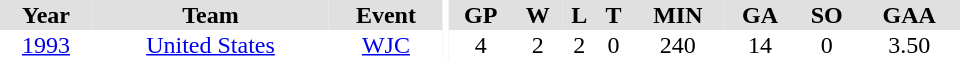<table border="0" cellpadding="1" cellspacing="0" ID="Table3" style="text-align:center; width:40em">
<tr ALIGN="center" bgcolor="#e0e0e0">
<th>Year</th>
<th>Team</th>
<th>Event</th>
<th rowspan="99" bgcolor="#ffffff"></th>
<th>GP</th>
<th>W</th>
<th>L</th>
<th>T</th>
<th>MIN</th>
<th>GA</th>
<th>SO</th>
<th>GAA</th>
</tr>
<tr>
<td><a href='#'>1993</a></td>
<td><a href='#'>United States</a></td>
<td><a href='#'>WJC</a></td>
<td>4</td>
<td>2</td>
<td>2</td>
<td>0</td>
<td>240</td>
<td>14</td>
<td>0</td>
<td>3.50</td>
</tr>
</table>
